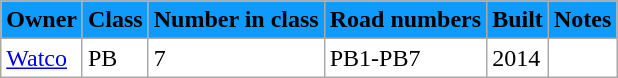<table class="wikitable sortable">
<tr style="background:#0F9BFD;">
<td><strong>Owner</strong></td>
<td><strong>Class</strong></td>
<td><strong>Number in class</strong></td>
<td><strong>Road numbers</strong></td>
<td><strong>Built</strong></td>
<td><strong>Notes</strong></td>
</tr>
<tr style="background:#FFFFFF;">
<td><a href='#'>Watco</a></td>
<td>PB</td>
<td>7</td>
<td>PB1-PB7</td>
<td>2014</td>
<td></td>
</tr>
</table>
